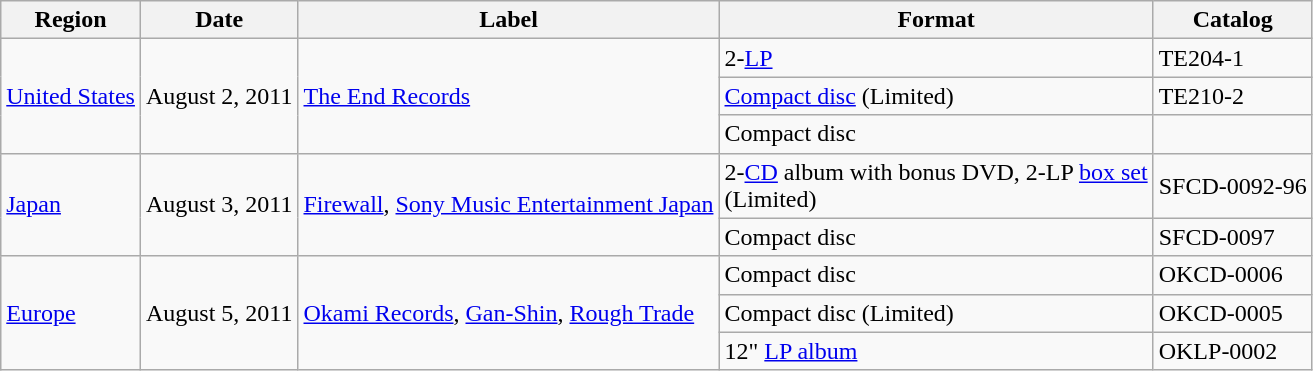<table class="wikitable">
<tr>
<th>Region</th>
<th>Date</th>
<th>Label</th>
<th>Format</th>
<th>Catalog</th>
</tr>
<tr>
<td rowspan="3"><a href='#'>United States</a></td>
<td rowspan="3">August 2, 2011</td>
<td rowspan="3"><a href='#'>The End Records</a></td>
<td>2-<a href='#'>LP</a></td>
<td>TE204-1</td>
</tr>
<tr>
<td><a href='#'>Compact disc</a> (Limited)</td>
<td>TE210-2</td>
</tr>
<tr>
<td>Compact disc</td>
<td></td>
</tr>
<tr>
<td rowspan="2"><a href='#'>Japan</a></td>
<td rowspan="2">August 3, 2011</td>
<td rowspan="2"><a href='#'>Firewall</a>, <a href='#'>Sony Music Entertainment Japan</a></td>
<td>2-<a href='#'>CD</a> album with bonus DVD, 2-LP <a href='#'>box set</a><br>(Limited)</td>
<td>SFCD-0092-96</td>
</tr>
<tr>
<td>Compact disc</td>
<td>SFCD-0097</td>
</tr>
<tr>
<td rowspan="3"><a href='#'>Europe</a></td>
<td rowspan="3">August 5, 2011</td>
<td rowspan="3"><a href='#'>Okami Records</a>, <a href='#'>Gan-Shin</a>, <a href='#'>Rough Trade</a></td>
<td>Compact disc</td>
<td>OKCD-0006</td>
</tr>
<tr>
<td>Compact disc (Limited)</td>
<td>OKCD-0005</td>
</tr>
<tr>
<td>12" <a href='#'>LP album</a></td>
<td>OKLP-0002</td>
</tr>
</table>
